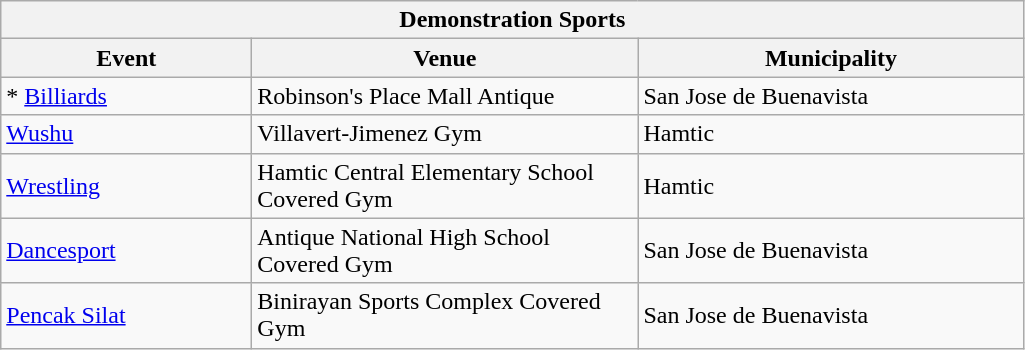<table class="wikitable">
<tr>
<th colspan=5>Demonstration Sports</th>
</tr>
<tr>
<th style="width:160px;">Event</th>
<th style="width:250px;">Venue</th>
<th style="width:250px;">Municipality</th>
</tr>
<tr>
<td>* <a href='#'>Billiards</a></td>
<td>Robinson's Place Mall Antique</td>
<td>San Jose de Buenavista</td>
</tr>
<tr>
<td> <a href='#'>Wushu</a></td>
<td>Villavert-Jimenez Gym</td>
<td>Hamtic</td>
</tr>
<tr>
<td> <a href='#'>Wrestling</a></td>
<td>Hamtic Central Elementary School Covered Gym</td>
<td>Hamtic</td>
</tr>
<tr>
<td> <a href='#'>Dancesport</a></td>
<td>Antique National High School Covered Gym</td>
<td>San Jose de Buenavista</td>
</tr>
<tr>
<td><a href='#'>Pencak Silat</a></td>
<td>Binirayan Sports Complex Covered Gym</td>
<td>San Jose de Buenavista</td>
</tr>
</table>
